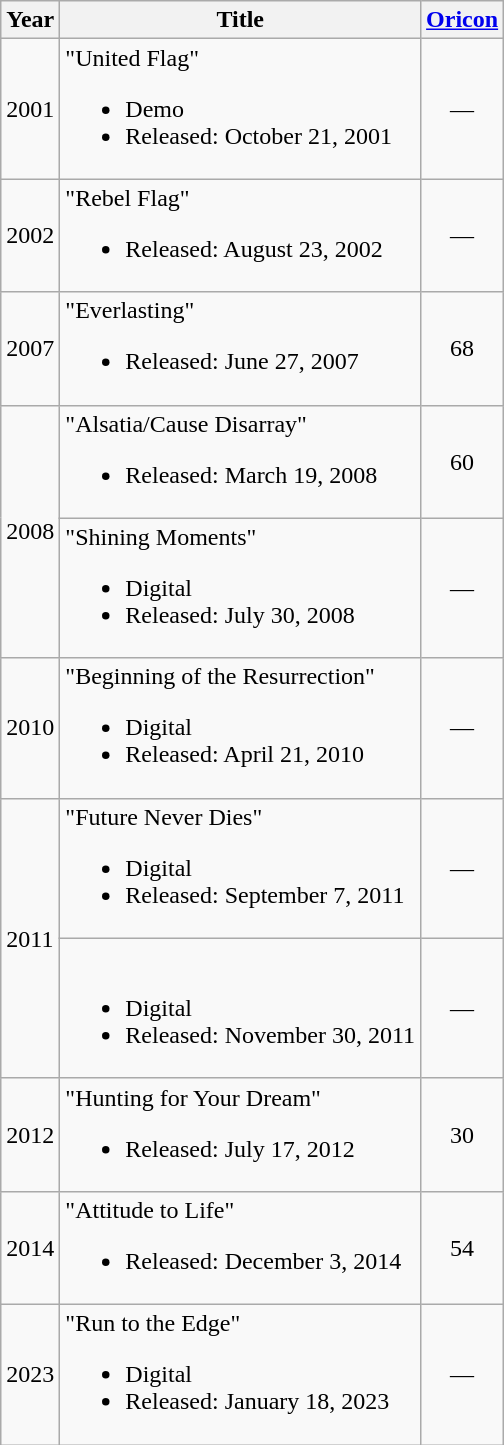<table class="wikitable">
<tr>
<th>Year</th>
<th>Title</th>
<th><a href='#'>Oricon</a></th>
</tr>
<tr>
<td>2001</td>
<td>"United Flag"<br><ul><li>Demo</li><li>Released: October 21, 2001</li></ul></td>
<td align="center">—</td>
</tr>
<tr>
<td>2002</td>
<td>"Rebel Flag"<br><ul><li>Released: August 23, 2002</li></ul></td>
<td align="center">—</td>
</tr>
<tr>
<td>2007</td>
<td>"Everlasting"<br><ul><li>Released: June 27, 2007</li></ul></td>
<td align="center">68</td>
</tr>
<tr>
<td rowspan="2">2008</td>
<td>"Alsatia/Cause Disarray"<br><ul><li>Released: March 19, 2008</li></ul></td>
<td align="center">60</td>
</tr>
<tr>
<td>"Shining Moments"<br><ul><li>Digital</li><li>Released: July 30, 2008</li></ul></td>
<td align="center">—</td>
</tr>
<tr>
<td>2010</td>
<td>"Beginning of the Resurrection"<br><ul><li>Digital</li><li>Released: April 21, 2010</li></ul></td>
<td align="center">—</td>
</tr>
<tr>
<td rowspan="2">2011</td>
<td>"Future Never Dies"<br><ul><li>Digital</li><li>Released: September 7, 2011</li></ul></td>
<td align="center">—</td>
</tr>
<tr>
<td><br><ul><li>Digital</li><li>Released: November 30, 2011</li></ul></td>
<td align="center">—</td>
</tr>
<tr>
<td>2012</td>
<td>"Hunting for Your Dream"<br><ul><li>Released: July 17, 2012</li></ul></td>
<td align="center">30</td>
</tr>
<tr>
<td>2014</td>
<td>"Attitude to Life"<br><ul><li>Released: December 3, 2014</li></ul></td>
<td align="center">54</td>
</tr>
<tr>
<td>2023</td>
<td>"Run to the Edge"<br><ul><li>Digital</li><li>Released: January 18, 2023</li></ul></td>
<td align="center">—</td>
</tr>
</table>
